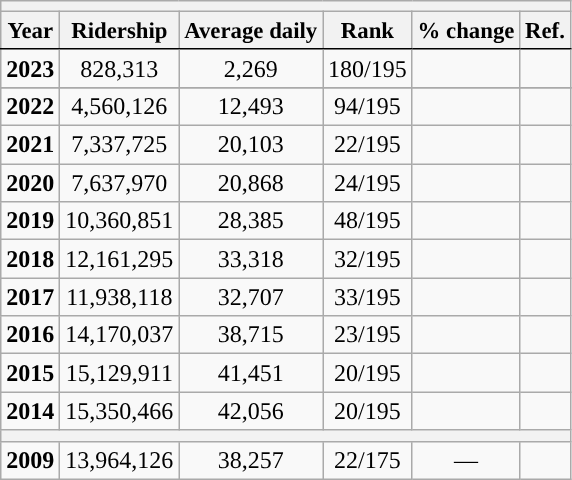<table class="wikitable sortable" style="text-align:right;">
<tr>
<th colspan="6" style="background-color:#"></th>
</tr>
<tr style="font-size:95%; text-align:center">
<th style="border-bottom:1px solid black">Year</th>
<th style="border-bottom:1px solid black">Ridership</th>
<th style="border-bottom:1px solid black">Average daily</th>
<th style="border-bottom:1px solid black">Rank</th>
<th style="border-bottom:1px solid black">% change</th>
<th style="border-bottom:1px solid black">Ref.</th>
</tr>
<tr style="text-align:center;">
<td><strong>2023</strong></td>
<td>828,313</td>
<td>2,269</td>
<td>180/195</td>
<td></td>
<td></td>
</tr>
<tr>
</tr>
<tr style="text-align:center;">
<td><strong>2022</strong></td>
<td>4,560,126</td>
<td>12,493</td>
<td>94/195</td>
<td></td>
<td></td>
</tr>
<tr style="text-align:center;">
<td><strong>2021</strong></td>
<td>7,337,725</td>
<td>20,103</td>
<td>22/195</td>
<td></td>
<td></td>
</tr>
<tr style="text-align:center;">
<td><strong>2020</strong></td>
<td>7,637,970</td>
<td>20,868</td>
<td>24/195</td>
<td></td>
<td></td>
</tr>
<tr style="text-align:center;">
<td><strong>2019</strong></td>
<td>10,360,851</td>
<td>28,385</td>
<td>48/195</td>
<td></td>
<td></td>
</tr>
<tr style="text-align:center;">
<td><strong>2018</strong></td>
<td>12,161,295</td>
<td>33,318</td>
<td>32/195</td>
<td></td>
<td></td>
</tr>
<tr style="text-align:center;">
<td><strong>2017</strong></td>
<td>11,938,118</td>
<td>32,707</td>
<td>33/195</td>
<td></td>
<td></td>
</tr>
<tr style="text-align:center;">
<td><strong>2016</strong></td>
<td>14,170,037</td>
<td>38,715</td>
<td>23/195</td>
<td></td>
<td></td>
</tr>
<tr style="text-align:center;">
<td><strong>2015</strong></td>
<td>15,129,911</td>
<td>41,451</td>
<td>20/195</td>
<td></td>
<td></td>
</tr>
<tr style="text-align:center;">
<td><strong>2014</strong></td>
<td>15,350,466</td>
<td>42,056</td>
<td>20/195</td>
<td></td>
<td></td>
</tr>
<tr>
<th colspan="6" style="background-color:#"></th>
</tr>
<tr style="text-align:center;">
<td><strong>2009</strong></td>
<td>13,964,126</td>
<td>38,257</td>
<td>22/175</td>
<td>—</td>
<td></td>
</tr>
</table>
